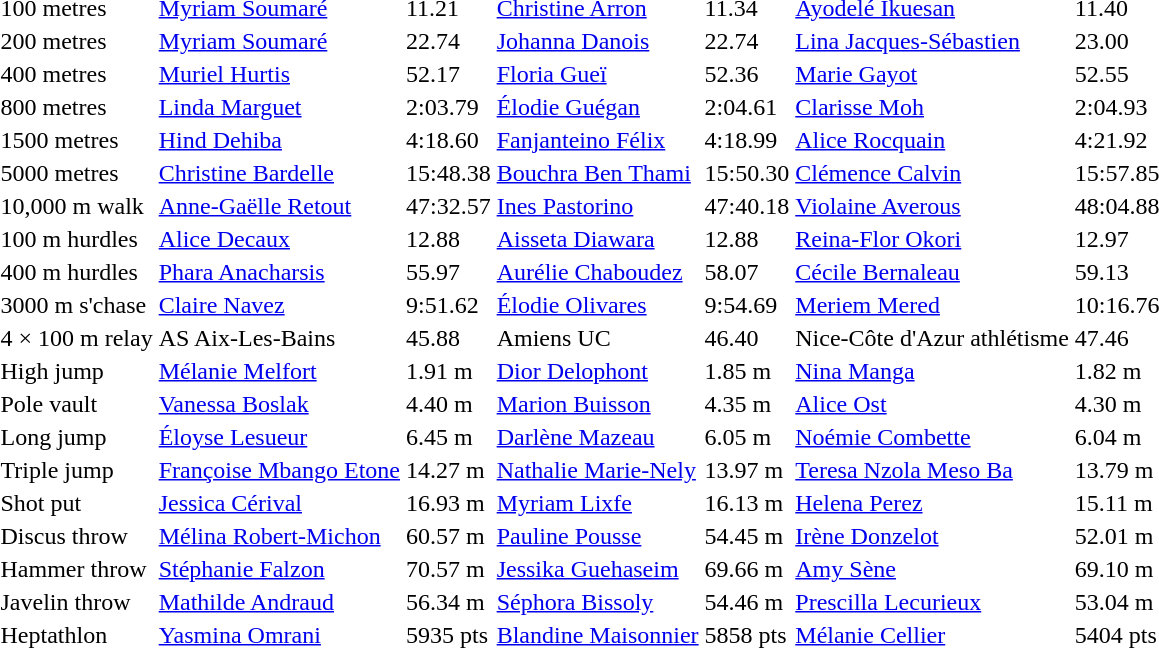<table>
<tr>
<td>100 metres</td>
<td><a href='#'>Myriam Soumaré</a></td>
<td>11.21</td>
<td><a href='#'>Christine Arron</a></td>
<td>11.34</td>
<td><a href='#'>Ayodelé Ikuesan</a></td>
<td>11.40</td>
</tr>
<tr>
<td>200 metres</td>
<td><a href='#'>Myriam Soumaré</a></td>
<td>22.74</td>
<td><a href='#'>Johanna Danois</a></td>
<td>22.74</td>
<td><a href='#'>Lina Jacques-Sébastien</a></td>
<td>23.00</td>
</tr>
<tr>
<td>400 metres</td>
<td><a href='#'>Muriel Hurtis</a></td>
<td>52.17</td>
<td><a href='#'>Floria Gueï</a></td>
<td>52.36</td>
<td><a href='#'>Marie Gayot</a></td>
<td>52.55</td>
</tr>
<tr>
<td>800 metres</td>
<td><a href='#'>Linda Marguet</a></td>
<td>2:03.79</td>
<td><a href='#'>Élodie Guégan</a></td>
<td>2:04.61</td>
<td><a href='#'>Clarisse Moh</a></td>
<td>2:04.93</td>
</tr>
<tr>
<td>1500 metres</td>
<td><a href='#'>Hind Dehiba</a></td>
<td>4:18.60</td>
<td><a href='#'>Fanjanteino Félix</a></td>
<td>4:18.99</td>
<td><a href='#'>Alice Rocquain</a></td>
<td>4:21.92</td>
</tr>
<tr>
<td>5000 metres</td>
<td><a href='#'>Christine Bardelle</a></td>
<td>15:48.38</td>
<td><a href='#'>Bouchra Ben Thami</a></td>
<td>15:50.30</td>
<td><a href='#'>Clémence Calvin</a></td>
<td>15:57.85</td>
</tr>
<tr>
<td>10,000 m walk</td>
<td><a href='#'>Anne-Gaëlle Retout</a></td>
<td>47:32.57</td>
<td><a href='#'>Ines Pastorino</a></td>
<td>47:40.18</td>
<td><a href='#'>Violaine Averous</a></td>
<td>48:04.88</td>
</tr>
<tr>
<td>100 m hurdles</td>
<td><a href='#'>Alice Decaux</a></td>
<td>12.88</td>
<td><a href='#'>Aisseta Diawara</a></td>
<td>12.88</td>
<td><a href='#'>Reina-Flor Okori</a></td>
<td>12.97</td>
</tr>
<tr>
<td>400 m hurdles</td>
<td><a href='#'>Phara Anacharsis</a></td>
<td>55.97</td>
<td><a href='#'>Aurélie Chaboudez</a></td>
<td>58.07</td>
<td><a href='#'>Cécile Bernaleau</a></td>
<td>59.13</td>
</tr>
<tr>
<td>3000 m s'chase</td>
<td><a href='#'>Claire Navez</a></td>
<td>9:51.62</td>
<td><a href='#'>Élodie Olivares</a></td>
<td>9:54.69</td>
<td><a href='#'>Meriem Mered</a></td>
<td>10:16.76</td>
</tr>
<tr>
<td>4 × 100 m relay</td>
<td>AS Aix-Les-Bains</td>
<td>45.88</td>
<td>Amiens UC</td>
<td>46.40</td>
<td>Nice-Côte d'Azur athlétisme</td>
<td>47.46</td>
</tr>
<tr>
<td>High jump</td>
<td><a href='#'>Mélanie Melfort</a></td>
<td>1.91 m</td>
<td><a href='#'>Dior Delophont</a></td>
<td>1.85 m</td>
<td><a href='#'>Nina Manga</a></td>
<td>1.82 m</td>
</tr>
<tr>
<td>Pole vault</td>
<td><a href='#'>Vanessa Boslak</a></td>
<td>4.40 m</td>
<td><a href='#'>Marion Buisson</a></td>
<td>4.35 m</td>
<td><a href='#'>Alice Ost</a></td>
<td>4.30 m</td>
</tr>
<tr>
<td>Long jump</td>
<td><a href='#'>Éloyse Lesueur</a></td>
<td>6.45 m</td>
<td><a href='#'>Darlène Mazeau</a></td>
<td>6.05 m</td>
<td><a href='#'>Noémie Combette</a></td>
<td>6.04 m</td>
</tr>
<tr>
<td>Triple jump</td>
<td><a href='#'>Françoise Mbango Etone</a></td>
<td>14.27 m</td>
<td><a href='#'>Nathalie Marie-Nely</a></td>
<td>13.97 m</td>
<td><a href='#'>Teresa Nzola Meso Ba</a></td>
<td>13.79 m</td>
</tr>
<tr>
<td>Shot put</td>
<td><a href='#'>Jessica Cérival</a></td>
<td>16.93 m</td>
<td><a href='#'>Myriam Lixfe</a></td>
<td>16.13 m</td>
<td><a href='#'>Helena Perez</a></td>
<td>15.11 m</td>
</tr>
<tr>
<td>Discus throw</td>
<td><a href='#'>Mélina Robert-Michon</a></td>
<td>60.57 m</td>
<td><a href='#'>Pauline Pousse</a></td>
<td>54.45 m</td>
<td><a href='#'>Irène Donzelot</a></td>
<td>52.01 m</td>
</tr>
<tr>
<td>Hammer throw</td>
<td><a href='#'>Stéphanie Falzon</a></td>
<td>70.57 m</td>
<td><a href='#'>Jessika Guehaseim</a></td>
<td>69.66 m</td>
<td><a href='#'>Amy Sène</a></td>
<td>69.10 m</td>
</tr>
<tr>
<td>Javelin throw</td>
<td><a href='#'>Mathilde Andraud</a></td>
<td>56.34 m</td>
<td><a href='#'>Séphora Bissoly</a></td>
<td>54.46 m</td>
<td><a href='#'>Prescilla Lecurieux</a></td>
<td>53.04 m</td>
</tr>
<tr>
<td>Heptathlon</td>
<td><a href='#'>Yasmina Omrani</a></td>
<td>5935 pts</td>
<td><a href='#'>Blandine Maisonnier</a></td>
<td>5858 pts</td>
<td><a href='#'>Mélanie Cellier</a></td>
<td>5404 pts</td>
</tr>
</table>
